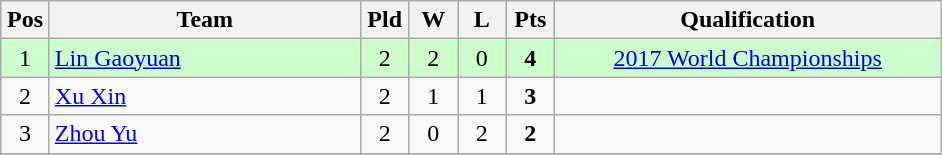<table class="wikitable" style="text-align:center">
<tr>
<th width=25>Pos</th>
<th width=200>Team</th>
<th width=25>Pld</th>
<th width=25>W</th>
<th width=25>L</th>
<th width=25>Pts</th>
<th width=250>Qualification</th>
</tr>
<tr bgcolor=ccffcc>
<td>1</td>
<td style="text-align:left;"><a href='#'>Lin Gaoyuan</a></td>
<td>2</td>
<td>2</td>
<td>0</td>
<td><strong>4</strong></td>
<td style="text-align:center;"><a href='#'>2017 World Championships</a></td>
</tr>
<tr>
<td>2</td>
<td style="text-align:left;"><a href='#'>Xu Xin</a></td>
<td>2</td>
<td>1</td>
<td>1</td>
<td><strong>3</strong></td>
<td></td>
</tr>
<tr>
<td>3</td>
<td style="text-align:left;"><a href='#'>Zhou Yu</a></td>
<td>2</td>
<td>0</td>
<td>2</td>
<td><strong>2</strong></td>
<td></td>
</tr>
<tr>
</tr>
</table>
